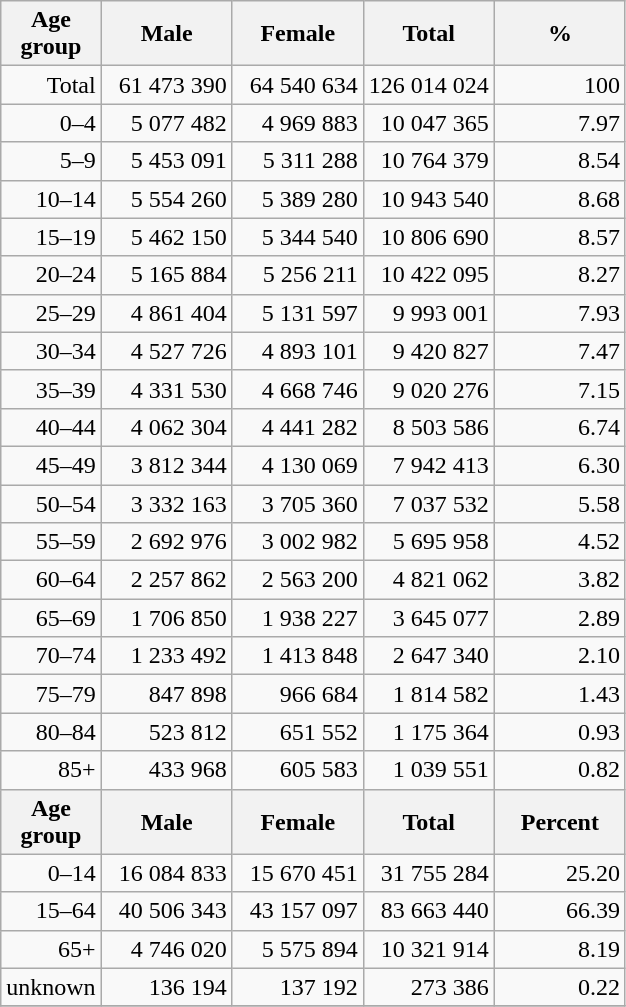<table class="wikitable">
<tr>
<th width="50pt">Age group</th>
<th width="80pt">Male</th>
<th width="80pt">Female</th>
<th width="80pt">Total</th>
<th width="80pt">%</th>
</tr>
<tr>
<td align="right">Total</td>
<td align="right">61 473 390</td>
<td align="right">64 540 634</td>
<td align="right">126 014 024</td>
<td align="right">100</td>
</tr>
<tr>
<td align="right">0–4</td>
<td align="right">5 077 482</td>
<td align="right">4 969 883</td>
<td align="right">10 047 365</td>
<td align="right">7.97</td>
</tr>
<tr>
<td align="right">5–9</td>
<td align="right">5 453 091</td>
<td align="right">5 311 288</td>
<td align="right">10 764 379</td>
<td align="right">8.54</td>
</tr>
<tr>
<td align="right">10–14</td>
<td align="right">5 554 260</td>
<td align="right">5 389 280</td>
<td align="right">10 943 540</td>
<td align="right">8.68</td>
</tr>
<tr>
<td align="right">15–19</td>
<td align="right">5 462 150</td>
<td align="right">5 344 540</td>
<td align="right">10 806 690</td>
<td align="right">8.57</td>
</tr>
<tr>
<td align="right">20–24</td>
<td align="right">5 165 884</td>
<td align="right">5 256 211</td>
<td align="right">10 422 095</td>
<td align="right">8.27</td>
</tr>
<tr>
<td align="right">25–29</td>
<td align="right">4 861 404</td>
<td align="right">5 131 597</td>
<td align="right">9 993 001</td>
<td align="right">7.93</td>
</tr>
<tr>
<td align="right">30–34</td>
<td align="right">4 527 726</td>
<td align="right">4 893 101</td>
<td align="right">9 420 827</td>
<td align="right">7.47</td>
</tr>
<tr>
<td align="right">35–39</td>
<td align="right">4 331 530</td>
<td align="right">4 668 746</td>
<td align="right">9 020 276</td>
<td align="right">7.15</td>
</tr>
<tr>
<td align="right">40–44</td>
<td align="right">4 062 304</td>
<td align="right">4 441 282</td>
<td align="right">8 503 586</td>
<td align="right">6.74</td>
</tr>
<tr>
<td align="right">45–49</td>
<td align="right">3 812 344</td>
<td align="right">4 130 069</td>
<td align="right">7 942 413</td>
<td align="right">6.30</td>
</tr>
<tr>
<td align="right">50–54</td>
<td align="right">3 332 163</td>
<td align="right">3 705 360</td>
<td align="right">7 037 532</td>
<td align="right">5.58</td>
</tr>
<tr>
<td align="right">55–59</td>
<td align="right">2 692 976</td>
<td align="right">3 002 982</td>
<td align="right">5 695 958</td>
<td align="right">4.52</td>
</tr>
<tr>
<td align="right">60–64</td>
<td align="right">2 257 862</td>
<td align="right">2 563 200</td>
<td align="right">4 821 062</td>
<td align="right">3.82</td>
</tr>
<tr>
<td align="right">65–69</td>
<td align="right">1 706 850</td>
<td align="right">1 938 227</td>
<td align="right">3 645 077</td>
<td align="right">2.89</td>
</tr>
<tr>
<td align="right">70–74</td>
<td align="right">1 233 492</td>
<td align="right">1 413 848</td>
<td align="right">2 647 340</td>
<td align="right">2.10</td>
</tr>
<tr>
<td align="right">75–79</td>
<td align="right">847 898</td>
<td align="right">966 684</td>
<td align="right">1 814 582</td>
<td align="right">1.43</td>
</tr>
<tr>
<td align="right">80–84</td>
<td align="right">523 812</td>
<td align="right">651 552</td>
<td align="right">1 175 364</td>
<td align="right">0.93</td>
</tr>
<tr>
<td align="right">85+</td>
<td align="right">433 968</td>
<td align="right">605 583</td>
<td align="right">1 039 551</td>
<td align="right">0.82</td>
</tr>
<tr>
<th width="50">Age group</th>
<th width="80pt">Male</th>
<th width="80">Female</th>
<th width="80">Total</th>
<th width="50">Percent</th>
</tr>
<tr>
<td align="right">0–14</td>
<td align="right">16 084 833</td>
<td align="right">15 670 451</td>
<td align="right">31 755 284</td>
<td align="right">25.20</td>
</tr>
<tr>
<td align="right">15–64</td>
<td align="right">40 506 343</td>
<td align="right">43 157 097</td>
<td align="right">83 663 440</td>
<td align="right">66.39</td>
</tr>
<tr>
<td align="right">65+</td>
<td align="right">4 746 020</td>
<td align="right">5 575 894</td>
<td align="right">10 321 914</td>
<td align="right">8.19</td>
</tr>
<tr>
<td align="right">unknown</td>
<td align="right">136 194</td>
<td align="right">137 192</td>
<td align="right">273 386</td>
<td align="right">0.22</td>
</tr>
<tr>
</tr>
</table>
